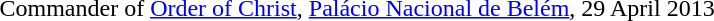<table>
<tr>
<td></td>
<td>Commander of <a href='#'>Order of Christ</a>, <a href='#'>Palácio Nacional de Belém</a>, 29 April 2013</td>
</tr>
<tr>
</tr>
</table>
